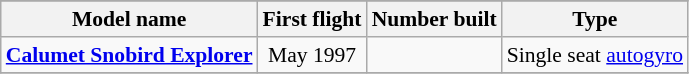<table class="wikitable" align=center style="font-size:90%;">
<tr>
</tr>
<tr style="background:#efefef;">
<th>Model name</th>
<th>First flight</th>
<th>Number built</th>
<th>Type</th>
</tr>
<tr>
<td align=left><strong><a href='#'>Calumet Snobird Explorer</a></strong></td>
<td align=center>May 1997</td>
<td align=center></td>
<td align=left>Single seat <a href='#'>autogyro</a></td>
</tr>
<tr>
</tr>
</table>
